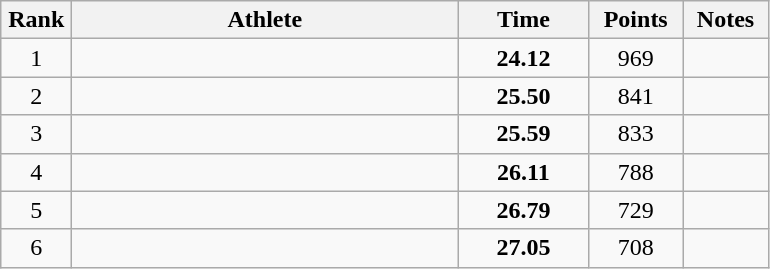<table class="wikitable" style="text-align:center">
<tr>
<th width=40>Rank</th>
<th width=250>Athlete</th>
<th width=80>Time</th>
<th width=55>Points</th>
<th width=50>Notes</th>
</tr>
<tr>
<td>1</td>
<td align=left></td>
<td><strong>24.12</strong></td>
<td>969</td>
<td></td>
</tr>
<tr>
<td>2</td>
<td align=left></td>
<td><strong>25.50</strong></td>
<td>841</td>
<td></td>
</tr>
<tr>
<td>3</td>
<td align=left></td>
<td><strong>25.59</strong></td>
<td>833</td>
<td></td>
</tr>
<tr>
<td>4</td>
<td align=left></td>
<td><strong>26.11</strong></td>
<td>788</td>
<td></td>
</tr>
<tr>
<td>5</td>
<td align=left></td>
<td><strong>26.79</strong></td>
<td>729</td>
<td></td>
</tr>
<tr>
<td>6</td>
<td align=left></td>
<td><strong>27.05</strong></td>
<td>708</td>
<td></td>
</tr>
</table>
